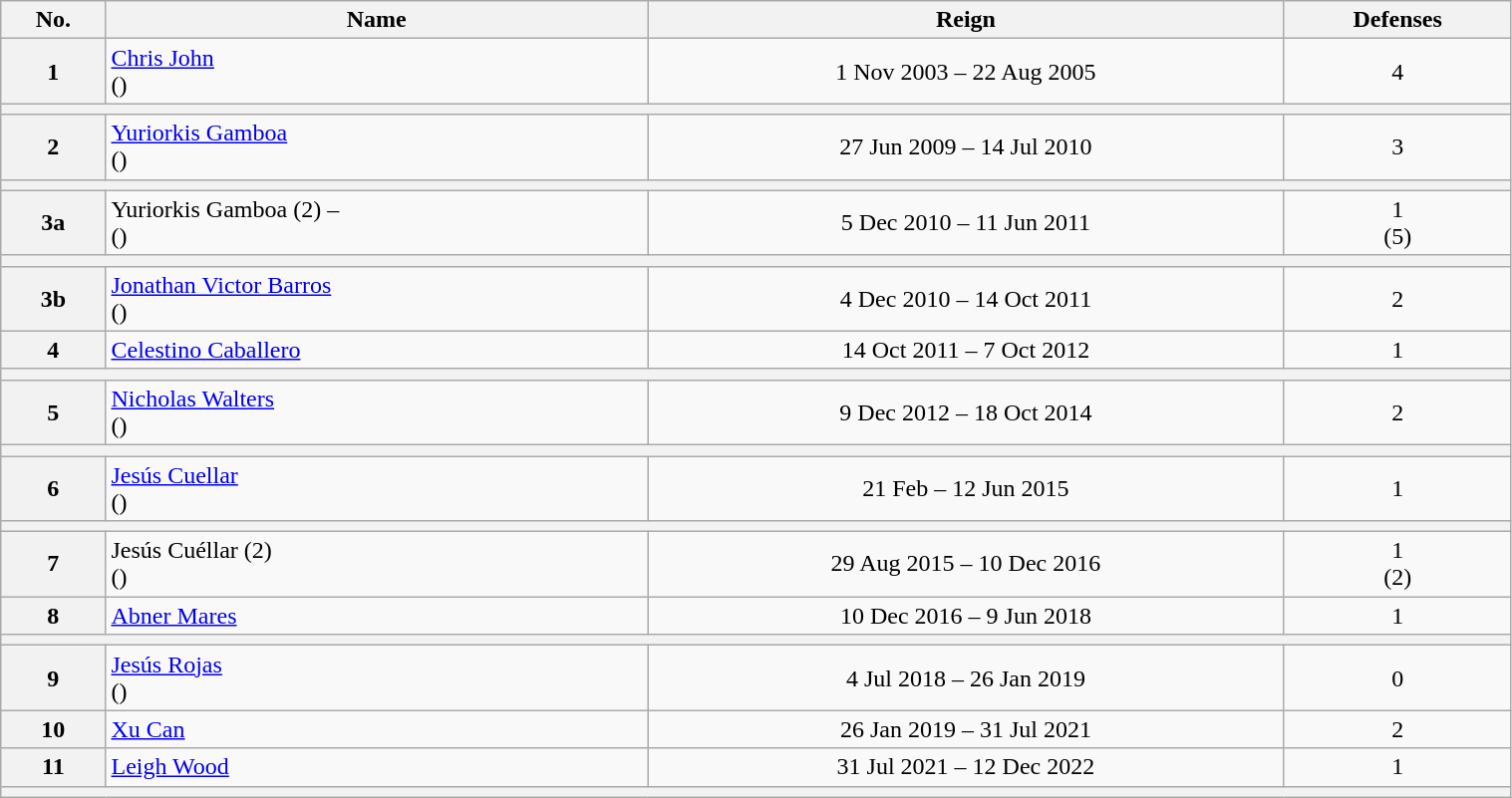<table class="wikitable sortable" style="width:80%">
<tr>
<th>No.</th>
<th>Name</th>
<th>Reign</th>
<th>Defenses</th>
</tr>
<tr align=center>
<th>1</th>
<td align=left><a href='#'>Chris John</a><br>()</td>
<td>1 Nov 2003 – 22 Aug 2005</td>
<td>4</td>
</tr>
<tr align=center>
<th colspan=4></th>
</tr>
<tr align=center>
<th>2</th>
<td align=left><a href='#'>Yuriorkis Gamboa</a><br>()</td>
<td>27 Jun 2009 – 14 Jul 2010</td>
<td>3</td>
</tr>
<tr align=center>
<th colspan=4></th>
</tr>
<tr align=center>
<th>3a</th>
<td align=left>Yuriorkis Gamboa (2) – <br>()</td>
<td>5 Dec 2010 – 11 Jun 2011</td>
<td>1<br>(5)</td>
</tr>
<tr align=center>
<th colspan=4></th>
</tr>
<tr align=center>
<th>3b</th>
<td align=left><a href='#'>Jonathan Victor Barros</a><br>()</td>
<td>4 Dec 2010 – 14 Oct 2011</td>
<td>2</td>
</tr>
<tr align=center>
<th>4</th>
<td align=left><a href='#'>Celestino Caballero</a></td>
<td>14 Oct 2011 – 7 Oct 2012</td>
<td>1</td>
</tr>
<tr align=center>
<th colspan=4></th>
</tr>
<tr align=center>
<th>5</th>
<td align=left><a href='#'>Nicholas Walters</a><br>()</td>
<td>9 Dec 2012 – 18 Oct 2014</td>
<td>2</td>
</tr>
<tr align=center>
<th colspan=4></th>
</tr>
<tr align=center>
<th>6</th>
<td align=left><a href='#'>Jesús Cuellar</a><br>()</td>
<td>21 Feb – 12 Jun 2015</td>
<td>1</td>
</tr>
<tr align=center>
<th colspan=4></th>
</tr>
<tr align=center>
<th>7</th>
<td align=left>Jesús Cuéllar (2)<br>()</td>
<td>29 Aug 2015 – 10 Dec 2016</td>
<td>1<br>(2)</td>
</tr>
<tr align=center>
<th>8</th>
<td align=left><a href='#'>Abner Mares</a></td>
<td>10 Dec 2016 – 9 Jun 2018</td>
<td>1</td>
</tr>
<tr align=center>
<th colspan=4></th>
</tr>
<tr align=center>
<th>9</th>
<td align=left><a href='#'>Jesús Rojas</a><br>()</td>
<td>4 Jul 2018 – 26 Jan 2019</td>
<td>0</td>
</tr>
<tr align=center>
<th>10</th>
<td align=left><a href='#'>Xu Can</a></td>
<td>26 Jan 2019 – 31 Jul 2021</td>
<td>2</td>
</tr>
<tr align=center>
<th>11</th>
<td align=left><a href='#'>Leigh Wood</a></td>
<td>31 Jul 2021 – 12 Dec 2022</td>
<td>1</td>
</tr>
<tr align=center>
<th colspan=4></th>
</tr>
</table>
